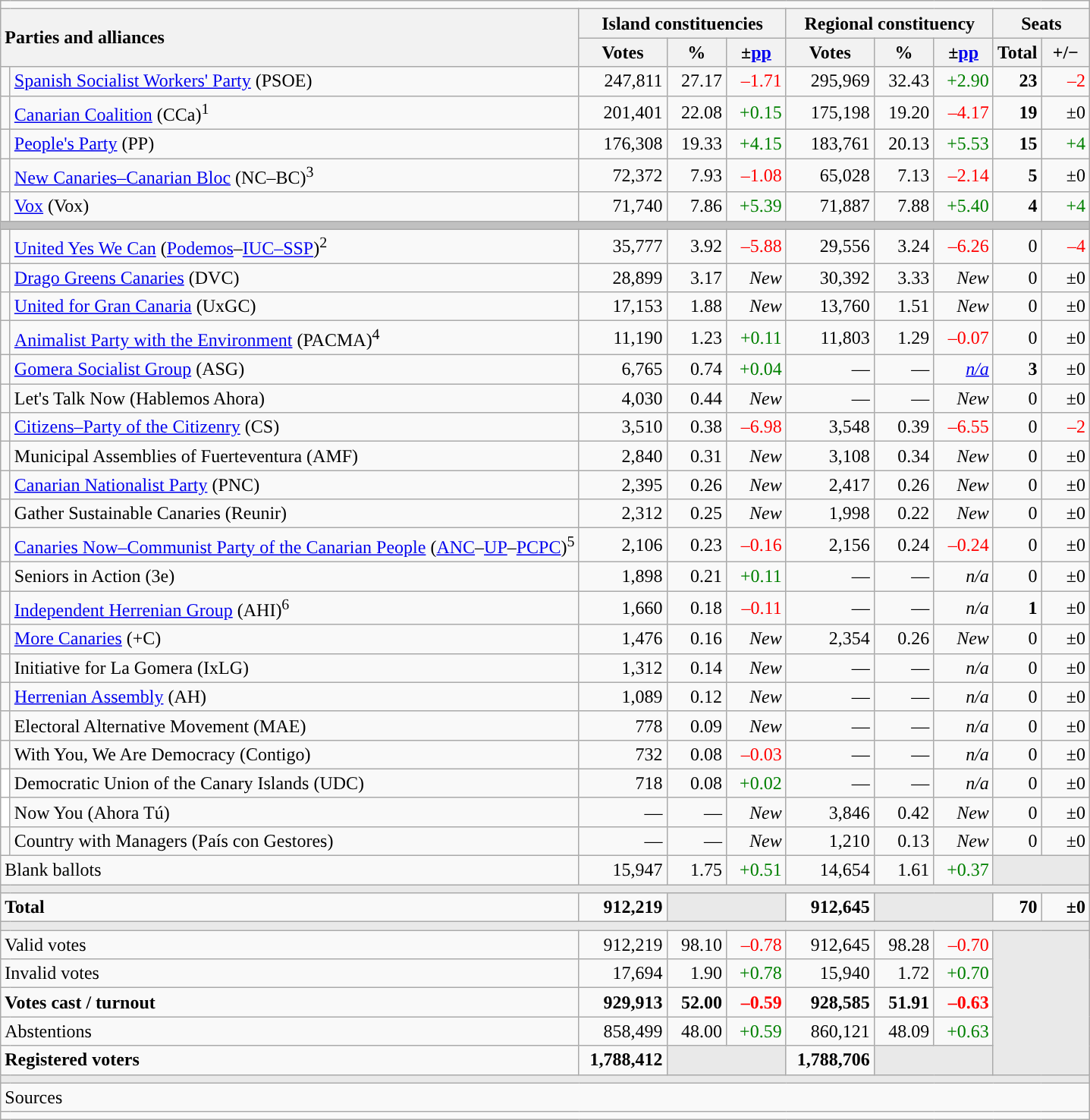<table class="wikitable" style="text-align:right;">
<tr>
<td colspan="10"></td>
</tr>
<tr>
<th style="text-align:left;" rowspan="2" colspan="2" width="500">Parties and alliances</th>
<th colspan="3">Island constituencies</th>
<th colspan="3">Regional constituency</th>
<th colspan="2">Seats</th>
</tr>
<tr>
<th width="70">Votes</th>
<th width="45">%</th>
<th width="45">±<a href='#'>pp</a></th>
<th width="70">Votes</th>
<th width="45">%</th>
<th width="45">±<a href='#'>pp</a></th>
<th width="35">Total</th>
<th width="35">+/−</th>
</tr>
<tr>
<td width="1" style="color:inherit;background:"></td>
<td align="left"><a href='#'>Spanish Socialist Workers' Party</a> (PSOE)</td>
<td>247,811</td>
<td>27.17</td>
<td style="color:red;">–1.71</td>
<td>295,969</td>
<td>32.43</td>
<td style="color:green;">+2.90</td>
<td><strong>23</strong></td>
<td style="color:red;">–2</td>
</tr>
<tr>
<td style="color:inherit;background:"></td>
<td align="left"><a href='#'>Canarian Coalition</a> (CCa)<sup>1</sup></td>
<td>201,401</td>
<td>22.08</td>
<td style="color:green;">+0.15</td>
<td>175,198</td>
<td>19.20</td>
<td style="color:red;">–4.17</td>
<td><strong>19</strong></td>
<td>±0</td>
</tr>
<tr>
<td style="color:inherit;background:"></td>
<td align="left"><a href='#'>People's Party</a> (PP)</td>
<td>176,308</td>
<td>19.33</td>
<td style="color:green;">+4.15</td>
<td>183,761</td>
<td>20.13</td>
<td style="color:green;">+5.53</td>
<td><strong>15</strong></td>
<td style="color:green;">+4</td>
</tr>
<tr>
<td style="color:inherit;background:"></td>
<td align="left"><a href='#'>New Canaries–Canarian Bloc</a> (NC–BC)<sup>3</sup></td>
<td>72,372</td>
<td>7.93</td>
<td style="color:red;">–1.08</td>
<td>65,028</td>
<td>7.13</td>
<td style="color:red;">–2.14</td>
<td><strong>5</strong></td>
<td>±0</td>
</tr>
<tr>
<td style="color:inherit;background:"></td>
<td align="left"><a href='#'>Vox</a> (Vox)</td>
<td>71,740</td>
<td>7.86</td>
<td style="color:green;">+5.39</td>
<td>71,887</td>
<td>7.88</td>
<td style="color:green;">+5.40</td>
<td><strong>4</strong></td>
<td style="color:green;">+4</td>
</tr>
<tr>
<td colspan="10" bgcolor="#C0C0C0"></td>
</tr>
<tr>
<td style="color:inherit;background:"></td>
<td align="left"><a href='#'>United Yes We Can</a> (<a href='#'>Podemos</a>–<a href='#'>IUC–SSP</a>)<sup>2</sup></td>
<td>35,777</td>
<td>3.92</td>
<td style="color:red;">–5.88</td>
<td>29,556</td>
<td>3.24</td>
<td style="color:red;">–6.26</td>
<td>0</td>
<td style="color:red;">–4</td>
</tr>
<tr>
<td style="color:inherit;background:"></td>
<td align="left"><a href='#'>Drago Greens Canaries</a> (DVC)</td>
<td>28,899</td>
<td>3.17</td>
<td><em>New</em></td>
<td>30,392</td>
<td>3.33</td>
<td><em>New</em></td>
<td>0</td>
<td>±0</td>
</tr>
<tr>
<td style="color:inherit;background:"></td>
<td align="left"><a href='#'>United for Gran Canaria</a> (UxGC)</td>
<td>17,153</td>
<td>1.88</td>
<td><em>New</em></td>
<td>13,760</td>
<td>1.51</td>
<td><em>New</em></td>
<td>0</td>
<td>±0</td>
</tr>
<tr>
<td style="color:inherit;background:"></td>
<td align="left"><a href='#'>Animalist Party with the Environment</a> (PACMA)<sup>4</sup></td>
<td>11,190</td>
<td>1.23</td>
<td style="color:green;">+0.11</td>
<td>11,803</td>
<td>1.29</td>
<td style="color:red;">–0.07</td>
<td>0</td>
<td>±0</td>
</tr>
<tr>
<td style="color:inherit;background:"></td>
<td align="left"><a href='#'>Gomera Socialist Group</a> (ASG)</td>
<td>6,765</td>
<td>0.74</td>
<td style="color:green;">+0.04</td>
<td>—</td>
<td>—</td>
<td><em><a href='#'>n/a</a></em></td>
<td><strong>3</strong></td>
<td>±0</td>
</tr>
<tr>
<td style="color:inherit;background:"></td>
<td align="left">Let's Talk Now (Hablemos Ahora)</td>
<td>4,030</td>
<td>0.44</td>
<td><em>New</em></td>
<td>—</td>
<td>—</td>
<td><em>New</em></td>
<td>0</td>
<td>±0</td>
</tr>
<tr>
<td style="color:inherit;background:"></td>
<td align="left"><a href='#'>Citizens–Party of the Citizenry</a> (CS)</td>
<td>3,510</td>
<td>0.38</td>
<td style="color:red;">–6.98</td>
<td>3,548</td>
<td>0.39</td>
<td style="color:red;">–6.55</td>
<td>0</td>
<td style="color:red;">–2</td>
</tr>
<tr>
<td style="color:inherit;background:"></td>
<td align="left">Municipal Assemblies of Fuerteventura (AMF)</td>
<td>2,840</td>
<td>0.31</td>
<td><em>New</em></td>
<td>3,108</td>
<td>0.34</td>
<td><em>New</em></td>
<td>0</td>
<td>±0</td>
</tr>
<tr>
<td style="color:inherit;background:"></td>
<td align="left"><a href='#'>Canarian Nationalist Party</a> (PNC)</td>
<td>2,395</td>
<td>0.26</td>
<td><em>New</em></td>
<td>2,417</td>
<td>0.26</td>
<td><em>New</em></td>
<td>0</td>
<td>±0</td>
</tr>
<tr>
<td style="color:inherit;background:"></td>
<td align="left">Gather Sustainable Canaries (Reunir)</td>
<td>2,312</td>
<td>0.25</td>
<td><em>New</em></td>
<td>1,998</td>
<td>0.22</td>
<td><em>New</em></td>
<td>0</td>
<td>±0</td>
</tr>
<tr>
<td style="color:inherit;background:"></td>
<td align="left"><a href='#'>Canaries Now–Communist Party of the Canarian People</a> (<a href='#'>ANC</a>–<a href='#'>UP</a>–<a href='#'>PCPC</a>)<sup>5</sup></td>
<td>2,106</td>
<td>0.23</td>
<td style="color:red;">–0.16</td>
<td>2,156</td>
<td>0.24</td>
<td style="color:red;">–0.24</td>
<td>0</td>
<td>±0</td>
</tr>
<tr>
<td style="color:inherit;background:"></td>
<td align="left">Seniors in Action (3e)</td>
<td>1,898</td>
<td>0.21</td>
<td style="color:green;">+0.11</td>
<td>—</td>
<td>—</td>
<td><em>n/a</em></td>
<td>0</td>
<td>±0</td>
</tr>
<tr>
<td style="color:inherit;background:"></td>
<td align="left"><a href='#'>Independent Herrenian Group</a> (AHI)<sup>6</sup></td>
<td>1,660</td>
<td>0.18</td>
<td style="color:red;">–0.11</td>
<td>—</td>
<td>—</td>
<td><em>n/a</em></td>
<td><strong>1</strong></td>
<td>±0</td>
</tr>
<tr>
<td style="color:inherit;background:"></td>
<td align="left"><a href='#'>More Canaries</a> (+C)</td>
<td>1,476</td>
<td>0.16</td>
<td><em>New</em></td>
<td>2,354</td>
<td>0.26</td>
<td><em>New</em></td>
<td>0</td>
<td>±0</td>
</tr>
<tr>
<td style="color:inherit;background:"></td>
<td align="left">Initiative for La Gomera (IxLG)</td>
<td>1,312</td>
<td>0.14</td>
<td><em>New</em></td>
<td>—</td>
<td>—</td>
<td><em>n/a</em></td>
<td>0</td>
<td>±0</td>
</tr>
<tr>
<td style="color:inherit;background:"></td>
<td align="left"><a href='#'>Herrenian Assembly</a> (AH)</td>
<td>1,089</td>
<td>0.12</td>
<td><em>New</em></td>
<td>—</td>
<td>—</td>
<td><em>n/a</em></td>
<td>0</td>
<td>±0</td>
</tr>
<tr>
<td style="color:inherit;background:"></td>
<td align="left">Electoral Alternative Movement (MAE)</td>
<td>778</td>
<td>0.09</td>
<td><em>New</em></td>
<td>—</td>
<td>—</td>
<td><em>n/a</em></td>
<td>0</td>
<td>±0</td>
</tr>
<tr>
<td style="color:inherit;background:"></td>
<td align="left">With You, We Are Democracy (Contigo)</td>
<td>732</td>
<td>0.08</td>
<td style="color:red;">–0.03</td>
<td>—</td>
<td>—</td>
<td><em>n/a</em></td>
<td>0</td>
<td>±0</td>
</tr>
<tr>
<td bgcolor="white"></td>
<td align="left">Democratic Union of the Canary Islands (UDC)</td>
<td>718</td>
<td>0.08</td>
<td style="color:green;">+0.02</td>
<td>—</td>
<td>—</td>
<td><em>n/a</em></td>
<td>0</td>
<td>±0</td>
</tr>
<tr>
<td bgcolor="white"></td>
<td align="left">Now You (Ahora Tú)</td>
<td>—</td>
<td>—</td>
<td><em>New</em></td>
<td>3,846</td>
<td>0.42</td>
<td><em>New</em></td>
<td>0</td>
<td>±0</td>
</tr>
<tr>
<td style="color:inherit;background:"></td>
<td align="left">Country with Managers (País con Gestores)</td>
<td>—</td>
<td>—</td>
<td><em>New</em></td>
<td>1,210</td>
<td>0.13</td>
<td><em>New</em></td>
<td>0</td>
<td>±0</td>
</tr>
<tr>
<td align="left" colspan="2">Blank ballots</td>
<td>15,947</td>
<td>1.75</td>
<td style="color:green;">+0.51</td>
<td>14,654</td>
<td>1.61</td>
<td style="color:green;">+0.37</td>
<td bgcolor="#E9E9E9" colspan="2"></td>
</tr>
<tr>
<td colspan="10" bgcolor="#E9E9E9"></td>
</tr>
<tr style="font-weight:bold;">
<td align="left" colspan="2">Total</td>
<td>912,219</td>
<td bgcolor="#E9E9E9" colspan="2"></td>
<td>912,645</td>
<td bgcolor="#E9E9E9" colspan="2"></td>
<td>70</td>
<td>±0</td>
</tr>
<tr>
<td colspan="10" bgcolor="#E9E9E9"></td>
</tr>
<tr>
<td align="left" colspan="2">Valid votes</td>
<td>912,219</td>
<td>98.10</td>
<td style="color:red;">–0.78</td>
<td>912,645</td>
<td>98.28</td>
<td style="color:red;">–0.70</td>
<td bgcolor="#E9E9E9" colspan="2" rowspan="5"></td>
</tr>
<tr>
<td align="left" colspan="2">Invalid votes</td>
<td>17,694</td>
<td>1.90</td>
<td style="color:green;">+0.78</td>
<td>15,940</td>
<td>1.72</td>
<td style="color:green;">+0.70</td>
</tr>
<tr style="font-weight:bold;">
<td align="left" colspan="2">Votes cast / turnout</td>
<td>929,913</td>
<td>52.00</td>
<td style="color:red;">–0.59</td>
<td>928,585</td>
<td>51.91</td>
<td style="color:red;">–0.63</td>
</tr>
<tr>
<td align="left" colspan="2">Abstentions</td>
<td>858,499</td>
<td>48.00</td>
<td style="color:green;">+0.59</td>
<td>860,121</td>
<td>48.09</td>
<td style="color:green;">+0.63</td>
</tr>
<tr style="font-weight:bold;">
<td align="left" colspan="2">Registered voters</td>
<td>1,788,412</td>
<td bgcolor="#E9E9E9" colspan="2"></td>
<td>1,788,706</td>
<td bgcolor="#E9E9E9" colspan="2"></td>
</tr>
<tr>
<td colspan="10" bgcolor="#E9E9E9"></td>
</tr>
<tr>
<td align="left" colspan="10">Sources</td>
</tr>
<tr>
<td colspan="10" style="text-align:left;font-size:95%;max-width:790px;"></td>
</tr>
</table>
